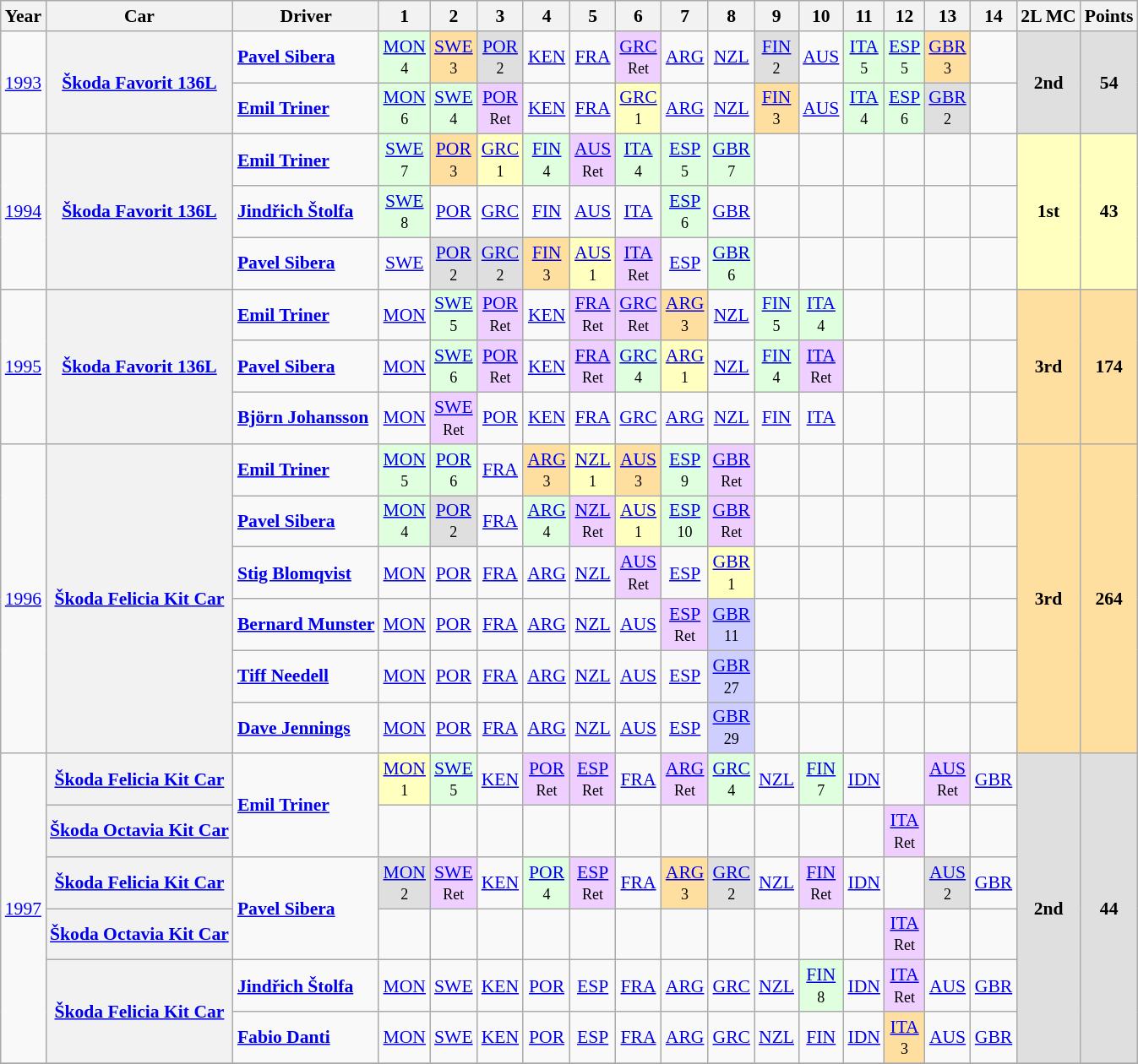<table class="wikitable" style="text-align:center; font-size:90%">
<tr>
<th>Year</th>
<th>Car</th>
<th>Driver</th>
<th>1</th>
<th>2</th>
<th>3</th>
<th>4</th>
<th>5</th>
<th>6</th>
<th>7</th>
<th>8</th>
<th>9</th>
<th>10</th>
<th>11</th>
<th>12</th>
<th>13</th>
<th>14</th>
<th>2L MC</th>
<th>Points</th>
</tr>
<tr>
<td rowspan="2"><a href='#'>1993</a></td>
<th rowspan="2"><a href='#'>Škoda Favorit 136L</a></th>
<td align="left"> <strong><a href='#'>Pavel Sibera</a></strong></td>
<td style="background:#DFFFDF;"><a href='#'>MON</a><br><small>4</small></td>
<td style="background:#FFDF9F;"><a href='#'>SWE</a><br><small>3</small></td>
<td style="background:#DFDFDF;"><a href='#'>POR</a><br><small>2</small></td>
<td><a href='#'>KEN</a></td>
<td><a href='#'>FRA</a></td>
<td style="background:#EFCFFF;"><a href='#'>GRC</a><br><small>Ret</small></td>
<td><a href='#'>ARG</a></td>
<td><a href='#'>NZL</a></td>
<td style="background:#DFDFDF;"><a href='#'>FIN</a><br><small>2</small></td>
<td><a href='#'>AUS</a></td>
<td style="background:#DFFFDF;"><a href='#'>ITA</a><br><small>5</small></td>
<td style="background:#DFFFDF;"><a href='#'>ESP</a><br><small>5</small></td>
<td style="background:#FFDF9F;"><a href='#'>GBR</a><br><small>3</small></td>
<td></td>
<td style="background:#DFDFDF;" rowspan="2"><strong>2nd</strong></td>
<td style="background:#DFDFDF;" rowspan="2"><strong>54</strong></td>
</tr>
<tr>
<td align="left"> <strong><a href='#'>Emil Triner</a></strong></td>
<td style="background:#DFFFDF;"><a href='#'>MON</a><br><small>6</small></td>
<td style="background:#DFFFDF;"><a href='#'>SWE</a><br><small>4</small></td>
<td style="background:#EFCFFF;"><a href='#'>POR</a><br><small>Ret</small></td>
<td><a href='#'>KEN</a></td>
<td><a href='#'>FRA</a></td>
<td style="background:#FFFFBF;"><a href='#'>GRC</a><br><small>1</small></td>
<td><a href='#'>ARG</a></td>
<td><a href='#'>NZL</a></td>
<td style="background:#FFDF9F;"><a href='#'>FIN</a><br><small>3</small></td>
<td><a href='#'>AUS</a></td>
<td style="background:#DFFFDF;"><a href='#'>ITA</a><br><small>4</small></td>
<td style="background:#DFFFDF;"><a href='#'>ESP</a><br><small>6</small></td>
<td style="background:#DFDFDF;"><a href='#'>GBR</a><br><small>2</small></td>
<td></td>
</tr>
<tr>
<td rowspan="3"><a href='#'>1994</a></td>
<th rowspan="3"><a href='#'>Škoda Favorit 136L</a></th>
<td align="left"> <strong><a href='#'>Emil Triner</a></strong></td>
<td style="background:#DFFFDF;"><a href='#'>SWE</a><br><small>7</small></td>
<td style="background:#FFDF9F;"><a href='#'>POR</a><br><small>3</small></td>
<td style="background:#FFFFBF;"><a href='#'>GRC</a><br><small>1</small></td>
<td style="background:#DFFFDF;"><a href='#'>FIN</a><br><small>4</small></td>
<td style="background:#EFCFFF;"><a href='#'>AUS</a><br><small>Ret</small></td>
<td style="background:#DFFFDF;"><a href='#'>ITA</a><br><small>4</small></td>
<td style="background:#DFFFDF;"><a href='#'>ESP</a><br><small>5</small></td>
<td style="background:#DFFFDF;"><a href='#'>GBR</a><br><small>7</small></td>
<td></td>
<td></td>
<td></td>
<td></td>
<td></td>
<td></td>
<td style="background:#FFFFBF;" rowspan="3"><strong>1st</strong></td>
<td style="background:#FFFFBF;" rowspan="3"><strong>43</strong></td>
</tr>
<tr>
<td align="left"> <strong><a href='#'>Jindřich Štolfa</a></strong></td>
<td style="background:#DFFFDF;"><a href='#'>SWE</a><br><small>8</small></td>
<td><a href='#'>POR</a></td>
<td><a href='#'>GRC</a></td>
<td><a href='#'>FIN</a></td>
<td><a href='#'>AUS</a></td>
<td><a href='#'>ITA</a></td>
<td style="background:#DFFFDF;"><a href='#'>ESP</a><br><small>6</small></td>
<td><a href='#'>GBR</a></td>
<td></td>
<td></td>
<td></td>
<td></td>
<td></td>
<td></td>
</tr>
<tr>
<td align="left"> <strong><a href='#'>Pavel Sibera</a></strong></td>
<td><a href='#'>SWE</a></td>
<td style="background:#DFDFDF;"><a href='#'>POR</a><br><small>2</small></td>
<td style="background:#DFDFDF;"><a href='#'>GRC</a><br><small>2</small></td>
<td style="background:#FFDF9F;"><a href='#'>FIN</a><br><small>3</small></td>
<td style="background:#FFFFBF;"><a href='#'>AUS</a><br><small>1</small></td>
<td style="background:#EFCFFF;"><a href='#'>ITA</a><br><small>Ret</small></td>
<td><a href='#'>ESP</a></td>
<td style="background:#DFFFDF;"><a href='#'>GBR</a><br><small>6</small></td>
<td></td>
<td></td>
<td></td>
<td></td>
<td></td>
<td></td>
</tr>
<tr>
<td rowspan="3"><a href='#'>1995</a></td>
<th rowspan="3"><a href='#'>Škoda Favorit 136L</a></th>
<td align="left"> <strong><a href='#'>Emil Triner</a></strong></td>
<td><a href='#'>MON</a></td>
<td style="background:#DFFFDF;"><a href='#'>SWE</a><br><small>5</small></td>
<td style="background:#EFCFFF;"><a href='#'>POR</a><br><small>Ret</small></td>
<td><a href='#'>KEN</a></td>
<td style="background:#EFCFFF;"><a href='#'>FRA</a><br><small>Ret</small></td>
<td style="background:#EFCFFF;"><a href='#'>GRC</a><br><small>Ret</small></td>
<td style="background:#FFDF9F;"><a href='#'>ARG</a><br><small>3</small></td>
<td><a href='#'>NZL</a></td>
<td style="background:#DFFFDF;"><a href='#'>FIN</a><br><small>5</small></td>
<td style="background:#DFFFDF;"><a href='#'>ITA</a><br><small>4</small></td>
<td></td>
<td></td>
<td></td>
<td></td>
<td style="background:#FFDF9F;" rowspan="3"><strong>3rd</strong></td>
<td style="background:#FFDF9F;" rowspan="3"><strong>174</strong></td>
</tr>
<tr>
<td align="left"> <strong><a href='#'>Pavel Sibera</a></strong></td>
<td><a href='#'>MON</a></td>
<td style="background:#DFFFDF;"><a href='#'>SWE</a><br><small>6</small></td>
<td style="background:#EFCFFF;"><a href='#'>POR</a><br><small>Ret</small></td>
<td><a href='#'>KEN</a></td>
<td style="background:#EFCFFF;"><a href='#'>FRA</a><br><small>Ret</small></td>
<td style="background:#DFFFDF;"><a href='#'>GRC</a><br><small>4</small></td>
<td style="background:#FFFFBF;"><a href='#'>ARG</a><br><small>1</small></td>
<td><a href='#'>NZL</a></td>
<td style="background:#DFFFDF;"><a href='#'>FIN</a><br><small>4</small></td>
<td style="background:#EFCFFF;"><a href='#'>ITA</a><br><small>Ret</small></td>
<td></td>
<td></td>
<td></td>
<td></td>
</tr>
<tr>
<td align="left"> <strong><a href='#'>Björn Johansson</a></strong></td>
<td><a href='#'>MON</a></td>
<td style="background:#EFCFFF;"><a href='#'>SWE</a><br><small>Ret</small></td>
<td><a href='#'>POR</a></td>
<td><a href='#'>KEN</a></td>
<td><a href='#'>FRA</a></td>
<td><a href='#'>GRC</a></td>
<td><a href='#'>ARG</a></td>
<td><a href='#'>NZL</a></td>
<td><a href='#'>FIN</a></td>
<td><a href='#'>ITA</a></td>
<td></td>
<td></td>
<td></td>
<td></td>
</tr>
<tr>
<td rowspan="6"><a href='#'>1996</a></td>
<th rowspan="6"><a href='#'>Škoda Felicia Kit Car</a></th>
<td align="left"> <strong><a href='#'>Emil Triner</a></strong></td>
<td style="background:#DFFFDF;"><a href='#'>MON</a><br><small>5</small></td>
<td style="background:#DFFFDF;"><a href='#'>POR</a><br><small>6</small></td>
<td><a href='#'>FRA</a></td>
<td style="background:#FFDF9F;"><a href='#'>ARG</a><br><small>3</small></td>
<td style="background:#FFFFBF;"><a href='#'>NZL</a><br><small>1</small></td>
<td style="background:#FFDF9F;"><a href='#'>AUS</a><br><small>3</small></td>
<td style="background:#DFFFDF;"><a href='#'>ESP</a><br><small>9</small></td>
<td style="background:#EFCFFF;"><a href='#'>GBR</a><br><small>Ret</small></td>
<td></td>
<td></td>
<td></td>
<td></td>
<td></td>
<td></td>
<td style="background:#FFDF9F;" rowspan="6"><strong>3rd</strong></td>
<td style="background:#FFDF9F;" rowspan="6"><strong>264</strong></td>
</tr>
<tr>
<td align="left"> <strong><a href='#'>Pavel Sibera</a></strong></td>
<td style="background:#DFFFDF;"><a href='#'>MON</a><br><small>4</small></td>
<td style="background:#DFDFDF;"><a href='#'>POR</a><br><small>2</small></td>
<td><a href='#'>FRA</a></td>
<td style="background:#DFFFDF;"><a href='#'>ARG</a><br><small>4</small></td>
<td style="background:#EFCFFF;"><a href='#'>NZL</a><br><small>Ret</small></td>
<td style="background:#FFFFBF;"><a href='#'>AUS</a><br><small>1</small></td>
<td style="background:#DFFFDF;"><a href='#'>ESP</a><br><small>10</small></td>
<td style="background:#EFCFFF;"><a href='#'>GBR</a><br><small>Ret</small></td>
<td></td>
<td></td>
<td></td>
<td></td>
<td></td>
<td></td>
</tr>
<tr>
<td align="left"> <strong><a href='#'>Stig Blomqvist</a></strong></td>
<td><a href='#'>MON</a></td>
<td><a href='#'>POR</a></td>
<td><a href='#'>FRA</a></td>
<td><a href='#'>ARG</a></td>
<td><a href='#'>NZL</a></td>
<td style="background:#EFCFFF;"><a href='#'>AUS</a><br><small>Ret</small></td>
<td><a href='#'>ESP</a></td>
<td style="background:#FFFFBF;"><a href='#'>GBR</a><br><small>1</small></td>
<td></td>
<td></td>
<td></td>
<td></td>
<td></td>
<td></td>
</tr>
<tr>
<td align="left"> <strong><a href='#'>Bernard Munster</a></strong></td>
<td><a href='#'>MON</a></td>
<td><a href='#'>POR</a></td>
<td><a href='#'>FRA</a></td>
<td><a href='#'>ARG</a></td>
<td><a href='#'>NZL</a></td>
<td><a href='#'>AUS</a></td>
<td style="background:#EFCFFF;"><a href='#'>ESP</a><br><small>Ret</small></td>
<td style="background:#CFCFFF;"><a href='#'>GBR</a><br><small>11</small></td>
<td></td>
<td></td>
<td></td>
<td></td>
<td></td>
<td></td>
</tr>
<tr>
<td align="left"> <strong><a href='#'>Tiff Needell</a></strong></td>
<td><a href='#'>MON</a></td>
<td><a href='#'>POR</a></td>
<td><a href='#'>FRA</a></td>
<td><a href='#'>ARG</a></td>
<td><a href='#'>NZL</a></td>
<td><a href='#'>AUS</a></td>
<td><a href='#'>ESP</a></td>
<td style="background:#CFCFFF;"><a href='#'>GBR</a><br><small>27</small></td>
<td></td>
<td></td>
<td></td>
<td></td>
<td></td>
<td></td>
</tr>
<tr>
<td align="left"> <strong><a href='#'>Dave Jennings</a></strong></td>
<td><a href='#'>MON</a></td>
<td><a href='#'>POR</a></td>
<td><a href='#'>FRA</a></td>
<td><a href='#'>ARG</a></td>
<td><a href='#'>NZL</a></td>
<td><a href='#'>AUS</a></td>
<td><a href='#'>ESP</a></td>
<td style="background:#CFCFFF;"><a href='#'>GBR</a><br><small>29</small></td>
<td></td>
<td></td>
<td></td>
<td></td>
<td></td>
<td></td>
</tr>
<tr>
<td rowspan="6"><a href='#'>1997</a></td>
<th><a href='#'>Škoda Felicia Kit Car</a></th>
<td align="left" rowspan="2"><strong> <a href='#'>Emil Triner</a></strong></td>
<td style="background:#FFFFBF;"><a href='#'>MON</a><br><small>1</small></td>
<td style="background:#DFFFDF;"><a href='#'>SWE</a><br><small>5</small></td>
<td><a href='#'>KEN</a></td>
<td style="background:#EFCFFF;"><a href='#'>POR</a><br><small>Ret</small></td>
<td style="background:#EFCFFF;"><a href='#'>ESP</a><br><small>Ret</small></td>
<td><a href='#'>FRA</a></td>
<td style="background:#EFCFFF;"><a href='#'>ARG</a><br><small>Ret</small></td>
<td style="background:#DFFFDF;"><a href='#'>GRC</a><br><small>4</small></td>
<td><a href='#'>NZL</a></td>
<td style="background:#DFFFDF;"><a href='#'>FIN</a><br><small>7</small></td>
<td><a href='#'>IDN</a></td>
<td></td>
<td style="background:#EFCFFF;"><a href='#'>AUS</a><br><small>Ret</small></td>
<td><a href='#'>GBR</a></td>
<td style="background:#DFDFDF;" rowspan="6"><strong>2nd</strong></td>
<td style="background:#DFDFDF;" rowspan="6"><strong>44</strong></td>
</tr>
<tr>
<th><a href='#'>Škoda Octavia Kit Car</a></th>
<td></td>
<td></td>
<td></td>
<td></td>
<td></td>
<td></td>
<td></td>
<td></td>
<td></td>
<td></td>
<td></td>
<td style="background:#EFCFFF;"><a href='#'>ITA</a><br><small>Ret</small></td>
<td></td>
<td></td>
</tr>
<tr>
<th><a href='#'>Škoda Felicia Kit Car</a></th>
<td align="left" rowspan="2"><strong> <a href='#'>Pavel Sibera</a></strong></td>
<td style="background:#DFDFDF;"><a href='#'>MON</a><br><small>2</small></td>
<td style="background:#EFCFFF;"><a href='#'>SWE</a><br><small>Ret</small></td>
<td><a href='#'>KEN</a></td>
<td style="background:#DFFFDF;"><a href='#'>POR</a><br><small>4</small></td>
<td style="background:#EFCFFF;"><a href='#'>ESP</a><br><small>Ret</small></td>
<td><a href='#'>FRA</a></td>
<td style="background:#FFDF9F;"><a href='#'>ARG</a><br><small>3</small></td>
<td style="background:#DFDFDF;"><a href='#'>GRC</a><br><small>2</small></td>
<td><a href='#'>NZL</a></td>
<td style="background:#EFCFFF;"><a href='#'>FIN</a><br><small>Ret</small></td>
<td><a href='#'>IDN</a></td>
<td></td>
<td style="background:#DFDFDF;"><a href='#'>AUS</a><br><small>2</small></td>
<td><a href='#'>GBR</a></td>
</tr>
<tr>
<th><a href='#'>Škoda Octavia Kit Car</a></th>
<td></td>
<td></td>
<td></td>
<td></td>
<td></td>
<td></td>
<td></td>
<td></td>
<td></td>
<td></td>
<td></td>
<td style="background:#EFCFFF;"><a href='#'>ITA</a><br><small>Ret</small></td>
<td></td>
<td></td>
</tr>
<tr>
<th rowspan="2"><a href='#'>Škoda Felicia Kit Car</a></th>
<td align="left"> <strong><a href='#'>Jindřich Štolfa</a></strong></td>
<td><a href='#'>MON</a></td>
<td><a href='#'>SWE</a></td>
<td><a href='#'>KEN</a></td>
<td><a href='#'>POR</a></td>
<td><a href='#'>ESP</a></td>
<td><a href='#'>FRA</a></td>
<td><a href='#'>ARG</a></td>
<td><a href='#'>GRC</a></td>
<td><a href='#'>NZL</a></td>
<td style="background:#DFFFDF;"><a href='#'>FIN</a><br><small>8</small></td>
<td><a href='#'>IDN</a></td>
<td style="background:#EFCFFF;"><a href='#'>ITA</a><br><small>Ret</small></td>
<td><a href='#'>AUS</a></td>
<td><a href='#'>GBR</a></td>
</tr>
<tr>
<td align="left"> <strong><a href='#'>Fabio Danti</a></strong></td>
<td><a href='#'>MON</a></td>
<td><a href='#'>SWE</a></td>
<td><a href='#'>KEN</a></td>
<td><a href='#'>POR</a></td>
<td><a href='#'>ESP</a></td>
<td><a href='#'>FRA</a></td>
<td><a href='#'>ARG</a></td>
<td><a href='#'>GRC</a></td>
<td><a href='#'>NZL</a></td>
<td><a href='#'>FIN</a></td>
<td><a href='#'>IDN</a></td>
<td style="background:#FFDF9F;"><a href='#'>ITA</a><br><small>3</small></td>
<td><a href='#'>AUS</a></td>
<td><a href='#'>GBR</a></td>
</tr>
<tr>
</tr>
</table>
